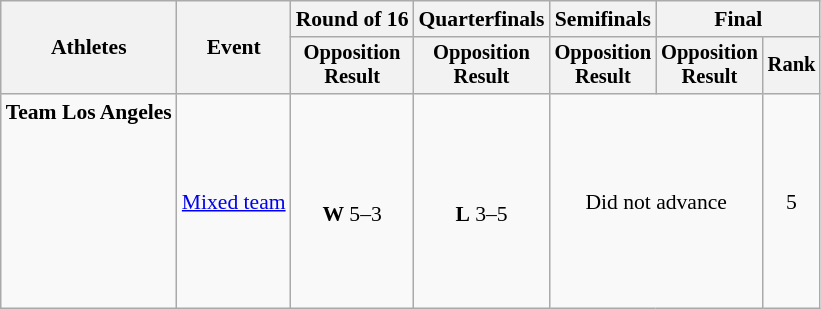<table class="wikitable" style="font-size:90%">
<tr>
<th rowspan=2>Athletes</th>
<th rowspan=2>Event</th>
<th>Round of 16</th>
<th>Quarterfinals</th>
<th>Semifinals</th>
<th colspan=2>Final</th>
</tr>
<tr style="font-size:95%">
<th>Opposition<br>Result</th>
<th>Opposition<br>Result</th>
<th>Opposition<br>Result</th>
<th>Opposition<br>Result</th>
<th>Rank</th>
</tr>
<tr align=center>
<td align=left><strong>Team Los Angeles</strong><br><br><br><br><br><br><br><br></td>
<td rowspan=2 align=left><a href='#'>Mixed team</a></td>
<td><br><strong>W</strong> 5–3</td>
<td><br><strong>L</strong> 3–5</td>
<td colspan=2>Did not advance</td>
<td>5</td>
</tr>
</table>
